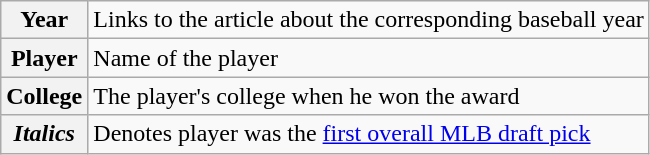<table class="wikitable plainrowheaders">
<tr>
<th scope="row" style="text-align:center"><strong>Year</strong></th>
<td>Links to the article about the corresponding baseball year</td>
</tr>
<tr>
<th scope="row" style="text-align:center"><strong>Player</strong></th>
<td>Name of the player</td>
</tr>
<tr>
<th scope="row" style="text-align:center"><strong>College</strong></th>
<td>The player's college when he won the award</td>
</tr>
<tr>
<th scope="row" style="text-align:center"><strong><em>Italics</em></strong></th>
<td>Denotes player was the <a href='#'>first overall MLB draft pick</a></td>
</tr>
</table>
